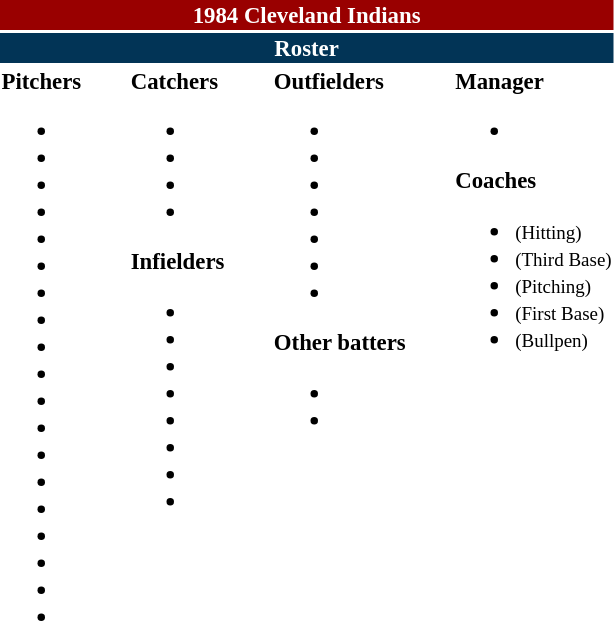<table class="toccolours" style="font-size: 95%;">
<tr>
<th colspan="10" style="background-color: #990000; color: white; text-align: center;">1984 Cleveland Indians</th>
</tr>
<tr>
<td colspan="10" style="background-color: #023456; color: white; text-align: center;"><strong>Roster</strong></td>
</tr>
<tr>
<td valign="top"><strong>Pitchers</strong><br><ul><li></li><li></li><li></li><li></li><li></li><li></li><li></li><li></li><li></li><li></li><li></li><li></li><li></li><li></li><li></li><li></li><li></li><li></li><li></li></ul></td>
<td width="25px"></td>
<td valign="top"><strong>Catchers</strong><br><ul><li></li><li></li><li></li><li></li></ul><strong>Infielders</strong><ul><li></li><li></li><li></li><li></li><li></li><li></li><li></li><li></li></ul></td>
<td width="25px"></td>
<td valign="top"><strong>Outfielders</strong><br><ul><li></li><li></li><li></li><li></li><li></li><li></li><li></li></ul><strong>Other batters</strong><ul><li></li><li></li></ul></td>
<td width="25px"></td>
<td valign="top"><strong>Manager</strong><br><ul><li></li></ul><strong>Coaches</strong><ul><li> <small>(Hitting)</small></li><li> <small>(Third Base)</small></li><li> <small>(Pitching)</small></li><li> <small>(First Base)</small></li><li> <small>(Bullpen)</small></li></ul></td>
</tr>
</table>
